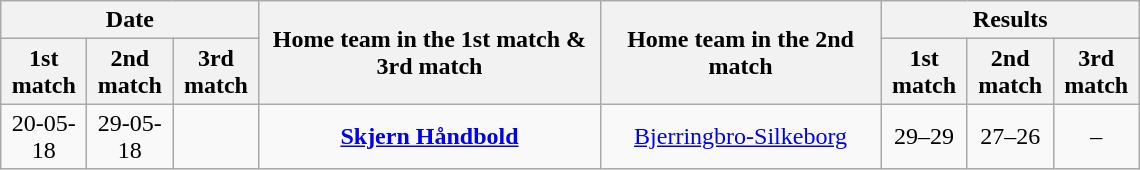<table class="wikitable" style="text-align:center; margin-left:1em;">
<tr>
<th colspan="3">Date</th>
<th rowspan="2" style="width:220px;">Home team in the 1st match & 3rd match</th>
<th rowspan="2" style="width:180px;">Home team in the 2nd match</th>
<th colspan="3">Results</th>
</tr>
<tr>
<th style="width:50px;">1st match</th>
<th style="width:50px;">2nd match</th>
<th style="width:50px;">3rd match</th>
<th style="width:50px;">1st match</th>
<th style="width:50px;">2nd match</th>
<th style="width:50px;">3rd match</th>
</tr>
<tr>
<td>20-05-18</td>
<td>29-05-18</td>
<td></td>
<td><strong><a href='#'>Skjern Håndbold</a></strong></td>
<td><a href='#'>Bjerringbro-Silkeborg</a></td>
<td>29–29</td>
<td>27–26</td>
<td>–</td>
</tr>
</table>
